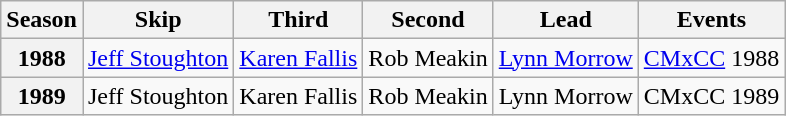<table class="wikitable">
<tr>
<th scope="col">Season</th>
<th scope="col">Skip</th>
<th scope="col">Third</th>
<th scope="col">Second</th>
<th scope="col">Lead</th>
<th scope="col">Events</th>
</tr>
<tr>
<th scope="row">1988</th>
<td><a href='#'>Jeff Stoughton</a></td>
<td><a href='#'>Karen Fallis</a></td>
<td>Rob Meakin</td>
<td><a href='#'>Lynn Morrow</a></td>
<td><a href='#'>CMxCC</a> 1988 </td>
</tr>
<tr>
<th scope="row">1989</th>
<td>Jeff Stoughton</td>
<td>Karen Fallis</td>
<td>Rob Meakin</td>
<td>Lynn Morrow</td>
<td>CMxCC 1989 </td>
</tr>
</table>
